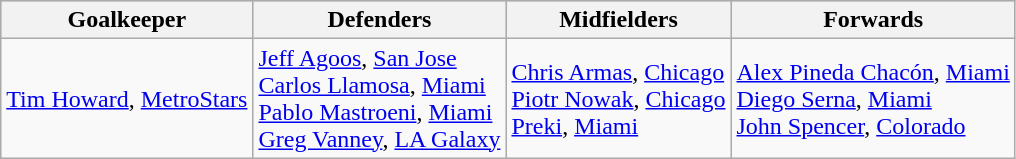<table class="wikitable">
<tr style="background:#cccccc;">
<th>Goalkeeper</th>
<th>Defenders</th>
<th>Midfielders</th>
<th>Forwards</th>
</tr>
<tr>
<td> <a href='#'>Tim Howard</a>, <a href='#'>MetroStars</a></td>
<td> <a href='#'>Jeff Agoos</a>, <a href='#'>San Jose</a> <br> <a href='#'>Carlos Llamosa</a>, <a href='#'>Miami</a><br> <a href='#'>Pablo Mastroeni</a>, <a href='#'>Miami</a><br> <a href='#'>Greg Vanney</a>, <a href='#'>LA Galaxy</a></td>
<td> <a href='#'>Chris Armas</a>, <a href='#'>Chicago</a> <br> <a href='#'>Piotr Nowak</a>, <a href='#'>Chicago</a> <br> <a href='#'>Preki</a>, <a href='#'>Miami</a></td>
<td> <a href='#'>Alex Pineda Chacón</a>, <a href='#'>Miami</a><br> <a href='#'>Diego Serna</a>, <a href='#'>Miami</a><br> <a href='#'>John Spencer</a>, <a href='#'>Colorado</a></td>
</tr>
</table>
